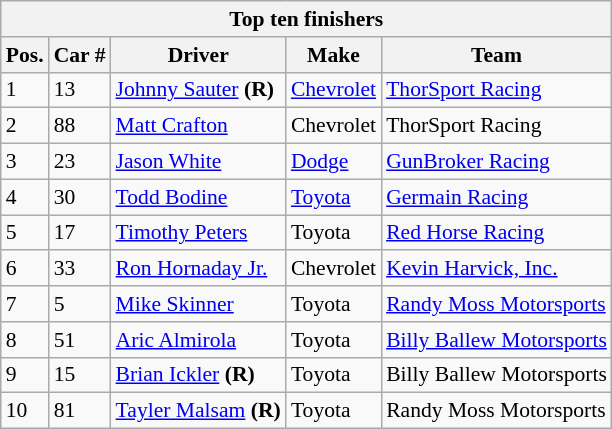<table class="wikitable" style="font-size: 90%">
<tr>
<th colspan=9>Top ten finishers</th>
</tr>
<tr>
<th>Pos.</th>
<th>Car #</th>
<th>Driver</th>
<th>Make</th>
<th>Team</th>
</tr>
<tr>
<td>1</td>
<td>13</td>
<td><a href='#'>Johnny Sauter</a> <strong>(R)</strong></td>
<td><a href='#'>Chevrolet</a></td>
<td><a href='#'>ThorSport Racing</a></td>
</tr>
<tr>
<td>2</td>
<td>88</td>
<td><a href='#'>Matt Crafton</a></td>
<td>Chevrolet</td>
<td>ThorSport Racing</td>
</tr>
<tr>
<td>3</td>
<td>23</td>
<td><a href='#'>Jason White</a></td>
<td><a href='#'>Dodge</a></td>
<td><a href='#'>GunBroker Racing</a></td>
</tr>
<tr>
<td>4</td>
<td>30</td>
<td><a href='#'>Todd Bodine</a></td>
<td><a href='#'>Toyota</a></td>
<td><a href='#'>Germain Racing</a></td>
</tr>
<tr>
<td>5</td>
<td>17</td>
<td><a href='#'>Timothy Peters</a></td>
<td>Toyota</td>
<td><a href='#'>Red Horse Racing</a></td>
</tr>
<tr>
<td>6</td>
<td>33</td>
<td><a href='#'>Ron Hornaday Jr.</a></td>
<td>Chevrolet</td>
<td><a href='#'>Kevin Harvick, Inc.</a></td>
</tr>
<tr>
<td>7</td>
<td>5</td>
<td><a href='#'>Mike Skinner</a></td>
<td>Toyota</td>
<td><a href='#'>Randy Moss Motorsports</a></td>
</tr>
<tr>
<td>8</td>
<td>51</td>
<td><a href='#'>Aric Almirola</a></td>
<td>Toyota</td>
<td><a href='#'>Billy Ballew Motorsports</a></td>
</tr>
<tr>
<td>9</td>
<td>15</td>
<td><a href='#'>Brian Ickler</a> <strong>(R)</strong></td>
<td>Toyota</td>
<td>Billy Ballew Motorsports</td>
</tr>
<tr>
<td>10</td>
<td>81</td>
<td><a href='#'>Tayler Malsam</a> <strong>(R)</strong></td>
<td>Toyota</td>
<td>Randy Moss Motorsports</td>
</tr>
</table>
